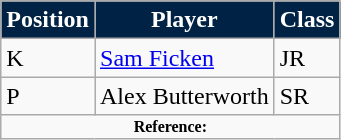<table class="wikitable">
<tr>
<th style="background:#024; color:#fff;">Position</th>
<th style="background:#024; color:#fff;">Player</th>
<th style="background:#024; color:#fff;">Class</th>
</tr>
<tr>
<td>K</td>
<td><a href='#'>Sam Ficken</a></td>
<td>JR</td>
</tr>
<tr>
<td>P</td>
<td>Alex Butterworth</td>
<td>SR</td>
</tr>
<tr>
<td colspan="3"  style="font-size:8pt; text-align:center;"><strong>Reference:</strong></td>
</tr>
</table>
